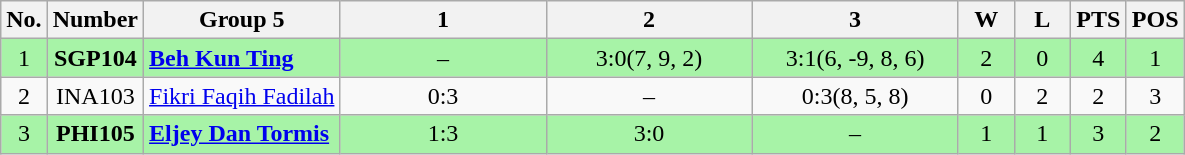<table class=wikitable style="text-align:center;">
<tr>
<th>No.</th>
<th>Number</th>
<th>Group 5</th>
<th width=130>1</th>
<th width=130>2</th>
<th width=130>3</th>
<th width=30>W</th>
<th width=30>L</th>
<th width=30>PTS</th>
<th width=30>POS</th>
</tr>
<tr bgcolor=#a7f3a7>
<td>1</td>
<td><strong>SGP104</strong></td>
<td style="text-align:left;"> <strong><a href='#'>Beh Kun Ting</a></strong></td>
<td>–</td>
<td>3:0(7, 9, 2)</td>
<td>3:1(6, -9, 8, 6)</td>
<td>2</td>
<td>0</td>
<td>4</td>
<td>1</td>
</tr>
<tr>
<td>2</td>
<td>INA103</td>
<td style="text-align:left;"> <a href='#'>Fikri Faqih Fadilah</a></td>
<td>0:3</td>
<td>–</td>
<td>0:3(8, 5, 8)</td>
<td>0</td>
<td>2</td>
<td>2</td>
<td>3</td>
</tr>
<tr bgcolor=#a7f3a7>
<td>3</td>
<td><strong>PHI105</strong></td>
<td style="text-align:left;"> <strong><a href='#'>Eljey Dan Tormis</a></strong></td>
<td>1:3</td>
<td>3:0</td>
<td>–</td>
<td>1</td>
<td>1</td>
<td>3</td>
<td>2</td>
</tr>
</table>
